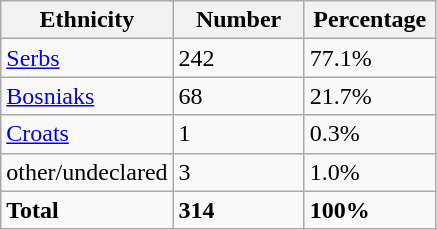<table class="wikitable">
<tr>
<th width="100px">Ethnicity</th>
<th width="80px">Number</th>
<th width="80px">Percentage</th>
</tr>
<tr>
<td><a href='#'>Serbs</a></td>
<td>242</td>
<td>77.1%</td>
</tr>
<tr>
<td><a href='#'>Bosniaks</a></td>
<td>68</td>
<td>21.7%</td>
</tr>
<tr>
<td><a href='#'>Croats</a></td>
<td>1</td>
<td>0.3%</td>
</tr>
<tr>
<td>other/undeclared</td>
<td>3</td>
<td>1.0%</td>
</tr>
<tr>
<td><strong>Total</strong></td>
<td><strong>314</strong></td>
<td><strong>100%</strong></td>
</tr>
</table>
